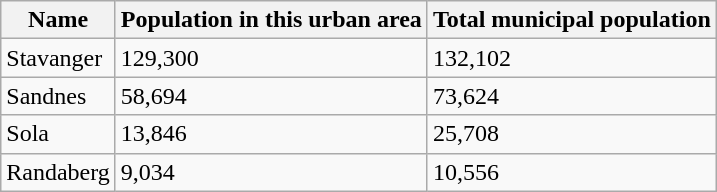<table class="wikitable sortable">
<tr>
<th>Name</th>
<th>Population in this urban area</th>
<th>Total municipal population</th>
</tr>
<tr>
<td>Stavanger</td>
<td>129,300</td>
<td>132,102</td>
</tr>
<tr>
<td>Sandnes</td>
<td>58,694</td>
<td>73,624</td>
</tr>
<tr>
<td>Sola</td>
<td>13,846</td>
<td>25,708</td>
</tr>
<tr>
<td>Randaberg</td>
<td>9,034</td>
<td>10,556</td>
</tr>
</table>
